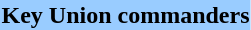<table style="align:left; margin-left:1em">
<tr>
<th bgcolor="#99ccff">Key Union commanders</th>
</tr>
<tr>
<td></td>
</tr>
</table>
